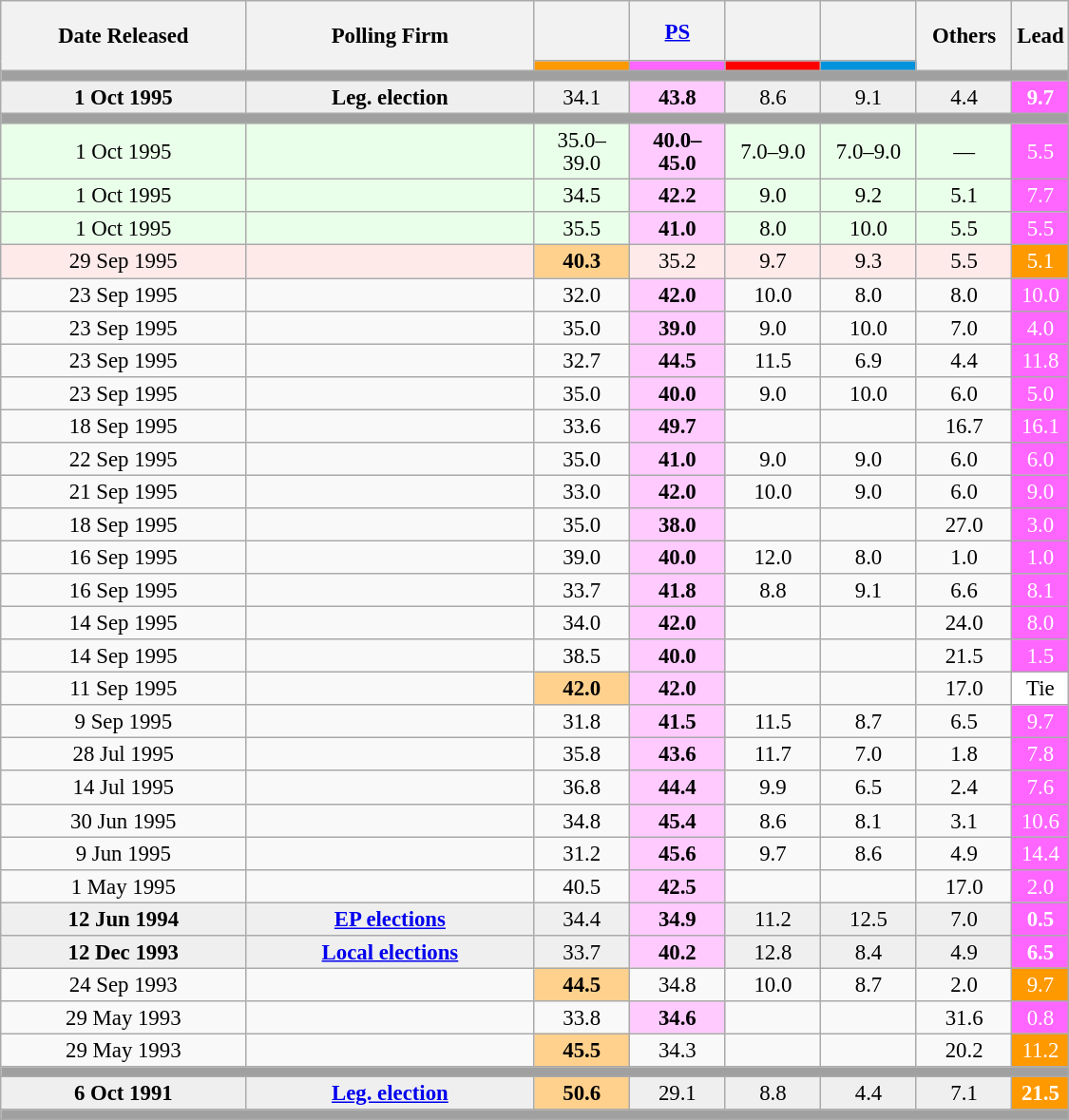<table class="wikitable" style="text-align:center; font-size:95%; line-height:16px;">
<tr style="height:42px;">
<th style="width:165px;" rowspan="2">Date Released</th>
<th style="width:195px;" rowspan="2">Polling Firm</th>
<th></th>
<th><a href='#'>PS</a></th>
<th></th>
<th></th>
<th style="width:60px;" rowspan="2">Others</th>
<th style="width:25px;" rowspan="2">Lead</th>
</tr>
<tr>
<th style="color:inherit;background:#FF9900; width:60px;"></th>
<th style="color:inherit;background:#FF66FF; width:60px;"></th>
<th style="color:inherit;background:red; width:60px;"></th>
<th style="color:inherit;background:#0093DD; width:60px;"></th>
</tr>
<tr>
<td colspan="9" style="background:#A0A0A0"></td>
</tr>
<tr style="background:#EFEFEF;">
<td align="center"><strong>1 Oct 1995</strong></td>
<td align="center"><strong>Leg. election</strong></td>
<td align="center">34.1<br></td>
<td align="center" style="background:#FFCBFF"><strong>43.8</strong><br></td>
<td align="center">8.6<br></td>
<td align="center">9.1<br></td>
<td align="center">4.4<br></td>
<td style="background:#FF66FF; color:white"><strong>9.7</strong></td>
</tr>
<tr>
<td colspan="9" style="background:#A0A0A0"></td>
</tr>
<tr style="background:#EAFFEA"|>
<td align="center">1 Oct 1995</td>
<td align="center"></td>
<td align="center">35.0–39.0<br></td>
<td align="center" style="background:#FFCBFF"><strong>40.0–45.0</strong><br></td>
<td align="center">7.0–9.0<br></td>
<td align="center">7.0–9.0<br></td>
<td align="center">—</td>
<td style="background:#FF66FF; color:white">5.5</td>
</tr>
<tr style="background:#EAFFEA"|>
<td align="center">1 Oct 1995</td>
<td align="center"></td>
<td align="center">34.5</td>
<td align="center" style="background:#FFCBFF"><strong>42.2</strong></td>
<td align="center">9.0</td>
<td align="center">9.2</td>
<td align="center">5.1</td>
<td style="background:#FF66FF; color:white">7.7</td>
</tr>
<tr style="background:#EAFFEA"|>
<td align="center">1 Oct 1995</td>
<td align="center"></td>
<td align="center">35.5</td>
<td align="center" style="background:#FFCBFF"><strong>41.0</strong></td>
<td align="center">8.0</td>
<td align="center">10.0</td>
<td align="center">5.5</td>
<td style="background:#FF66FF; color:white">5.5</td>
</tr>
<tr style="background:#FFEAEA;">
<td align="center">29 Sep 1995</td>
<td align="center"></td>
<td align="center" style="background:#FFD18D"><strong>40.3</strong></td>
<td align="center">35.2</td>
<td align="center">9.7</td>
<td align="center">9.3</td>
<td align="center">5.5</td>
<td style="background:#FF9900; color:white">5.1</td>
</tr>
<tr>
<td align="center">23 Sep 1995</td>
<td align="center"></td>
<td align="center">32.0</td>
<td align="center" style="background:#FFCBFF"><strong>42.0</strong></td>
<td align="center">10.0</td>
<td align="center">8.0</td>
<td align="center">8.0</td>
<td style="background:#FF66FF; color:white">10.0</td>
</tr>
<tr>
<td align="center">23 Sep 1995</td>
<td align="center"></td>
<td align="center">35.0</td>
<td align="center" style="background:#FFCBFF"><strong>39.0</strong></td>
<td align="center">9.0</td>
<td align="center">10.0</td>
<td align="center">7.0</td>
<td style="background:#FF66FF; color:white">4.0</td>
</tr>
<tr>
<td align="center">23 Sep 1995</td>
<td align="center"></td>
<td align="center">32.7</td>
<td align="center" style="background:#FFCBFF"><strong>44.5</strong></td>
<td align="center">11.5</td>
<td align="center">6.9</td>
<td align="center">4.4</td>
<td style="background:#FF66FF; color:white">11.8</td>
</tr>
<tr>
<td align="center">23 Sep 1995</td>
<td align="center"></td>
<td align="center">35.0</td>
<td align="center" style="background:#FFCBFF"><strong>40.0</strong></td>
<td align="center">9.0</td>
<td align="center">10.0</td>
<td align="center">6.0</td>
<td style="background:#FF66FF; color:white">5.0</td>
</tr>
<tr>
<td align="center">18 Sep 1995</td>
<td align="center"></td>
<td align="center">33.6</td>
<td align="center" style="background:#FFCBFF"><strong>49.7</strong></td>
<td></td>
<td></td>
<td align="center">16.7</td>
<td style="background:#FF66FF; color:white">16.1</td>
</tr>
<tr>
<td align="center">22 Sep 1995</td>
<td align="center"></td>
<td align="center">35.0</td>
<td align="center" style="background:#FFCBFF"><strong>41.0</strong></td>
<td align="center">9.0</td>
<td align="center">9.0</td>
<td align="center">6.0</td>
<td style="background:#FF66FF; color:white">6.0</td>
</tr>
<tr>
<td align="center">21 Sep 1995</td>
<td align="center"></td>
<td align="center">33.0</td>
<td align="center" style="background:#FFCBFF"><strong>42.0</strong></td>
<td align="center">10.0</td>
<td align="center">9.0</td>
<td align="center">6.0</td>
<td style="background:#FF66FF; color:white">9.0</td>
</tr>
<tr>
<td align="center">18 Sep 1995</td>
<td align="center"></td>
<td align="center">35.0</td>
<td align="center" style="background:#FFCBFF"><strong>38.0</strong></td>
<td></td>
<td></td>
<td align="center">27.0</td>
<td style="background:#FF66FF; color:white">3.0</td>
</tr>
<tr>
<td align="center">16 Sep 1995</td>
<td align="center"></td>
<td align="center">39.0</td>
<td align="center" style="background:#FFCBFF"><strong>40.0</strong></td>
<td align="center">12.0</td>
<td align="center">8.0</td>
<td align="center">1.0</td>
<td style="background:#FF66FF; color:white">1.0</td>
</tr>
<tr>
<td align="center">16 Sep 1995</td>
<td align="center"></td>
<td align="center">33.7</td>
<td align="center" style="background:#FFCBFF"><strong>41.8</strong></td>
<td align="center">8.8</td>
<td align="center">9.1</td>
<td align="center">6.6</td>
<td style="background:#FF66FF; color:white">8.1</td>
</tr>
<tr>
<td align="center">14 Sep 1995</td>
<td align="center"></td>
<td align="center">34.0</td>
<td align="center" style="background:#FFCBFF"><strong>42.0</strong></td>
<td></td>
<td></td>
<td align="center">24.0</td>
<td style="background:#FF66FF; color:white">8.0</td>
</tr>
<tr>
<td align="center">14 Sep 1995</td>
<td align="center"></td>
<td align="center">38.5</td>
<td align="center" style="background:#FFCBFF"><strong>40.0</strong></td>
<td></td>
<td></td>
<td align="center">21.5</td>
<td style="background:#FF66FF; color:white">1.5</td>
</tr>
<tr>
<td align="center">11 Sep 1995</td>
<td align="center"></td>
<td align="center" style="background:#FFD18D"><strong>42.0</strong></td>
<td align="center" style="background:#FFCBFF"><strong>42.0</strong></td>
<td></td>
<td></td>
<td align="center">17.0</td>
<td style="background:white; color:black">Tie</td>
</tr>
<tr>
<td align="center">9 Sep 1995</td>
<td align="center"></td>
<td align="center">31.8</td>
<td align="center" style="background:#FFCBFF"><strong>41.5</strong></td>
<td align="center">11.5</td>
<td align="center">8.7</td>
<td align="center">6.5</td>
<td style="background:#FF66FF; color:white">9.7</td>
</tr>
<tr>
<td align="center">28 Jul 1995</td>
<td align="center"></td>
<td align="center">35.8</td>
<td align="center" style="background:#FFCBFF"><strong>43.6</strong></td>
<td align="center">11.7</td>
<td align="center">7.0</td>
<td align="center">1.8</td>
<td style="background:#FF66FF; color:white">7.8</td>
</tr>
<tr>
<td align="center">14 Jul 1995</td>
<td align="center"></td>
<td align="center">36.8</td>
<td align="center" style="background:#FFCBFF"><strong>44.4</strong></td>
<td align="center">9.9</td>
<td align="center">6.5</td>
<td align="center">2.4</td>
<td style="background:#FF66FF; color:white">7.6</td>
</tr>
<tr>
<td align="center">30 Jun 1995</td>
<td align="center"></td>
<td align="center">34.8</td>
<td align="center" style="background:#FFCBFF"><strong>45.4</strong></td>
<td align="center">8.6</td>
<td align="center">8.1</td>
<td align="center">3.1</td>
<td style="background:#FF66FF; color:white">10.6</td>
</tr>
<tr>
<td align="center">9 Jun 1995</td>
<td align="center"></td>
<td align="center">31.2</td>
<td align="center" style="background:#FFCBFF"><strong>45.6</strong></td>
<td align="center">9.7</td>
<td align="center">8.6</td>
<td align="center">4.9</td>
<td style="background:#FF66FF; color:white">14.4</td>
</tr>
<tr>
<td align="center">1 May 1995</td>
<td align="center"></td>
<td align="center">40.5</td>
<td align="center" style="background:#FFCBFF"><strong>42.5</strong></td>
<td></td>
<td></td>
<td align="center">17.0</td>
<td style="background:#FF66FF; color:white">2.0</td>
</tr>
<tr style="background:#EFEFEF;">
<td><strong>12 Jun 1994</strong></td>
<td><strong><a href='#'>EP elections</a></strong></td>
<td align="center">34.4</td>
<td align="center" style="background:#FFCBFF"><strong>34.9</strong></td>
<td align="center">11.2</td>
<td align="center">12.5</td>
<td align="center">7.0</td>
<td style="background:#FF66FF; color:white"><strong>0.5</strong></td>
</tr>
<tr style="background:#EFEFEF;">
<td><strong>12 Dec 1993</strong></td>
<td><strong><a href='#'>Local elections</a></strong></td>
<td align="center">33.7</td>
<td align="center" style="background:#FFCBFF"><strong>40.2</strong></td>
<td align="center">12.8</td>
<td align="center">8.4</td>
<td align="center">4.9</td>
<td style="background:#FF66FF; color:white"><strong>6.5</strong></td>
</tr>
<tr>
<td align="center">24 Sep 1993</td>
<td align="center"></td>
<td align="center" style="background:#FFD18D"><strong>44.5</strong></td>
<td align="center">34.8</td>
<td align="center">10.0</td>
<td align="center">8.7</td>
<td align="center">2.0</td>
<td style="background:#FF9900; color:white">9.7</td>
</tr>
<tr>
<td align="center">29 May 1993</td>
<td align="center"></td>
<td align="center">33.8</td>
<td align="center" style="background:#FFCBFF"><strong>34.6</strong></td>
<td></td>
<td></td>
<td align="center">31.6</td>
<td style="background:#FF66FF; color:white">0.8</td>
</tr>
<tr>
<td align="center">29 May 1993</td>
<td align="center"></td>
<td align="center" style="background:#FFD18D"><strong>45.5</strong></td>
<td align="center">34.3</td>
<td></td>
<td></td>
<td align="center">20.2</td>
<td style="background:#FF9900; color:white">11.2</td>
</tr>
<tr>
<td colspan="9" style="background:#A0A0A0"></td>
</tr>
<tr style="background:#EFEFEF;">
<td align="center"><strong>6 Oct 1991</strong></td>
<td align="center"><strong><a href='#'>Leg. election</a></strong></td>
<td align="center" style="background:#FFD18D"><strong>50.6</strong><br></td>
<td align="center">29.1<br></td>
<td align="center">8.8<br></td>
<td align="center">4.4<br></td>
<td align="center">7.1<br></td>
<td style="background:#FF9900; color:white"><strong>21.5</strong></td>
</tr>
<tr>
<td colspan="9" style="background:#A0A0A0"></td>
</tr>
</table>
